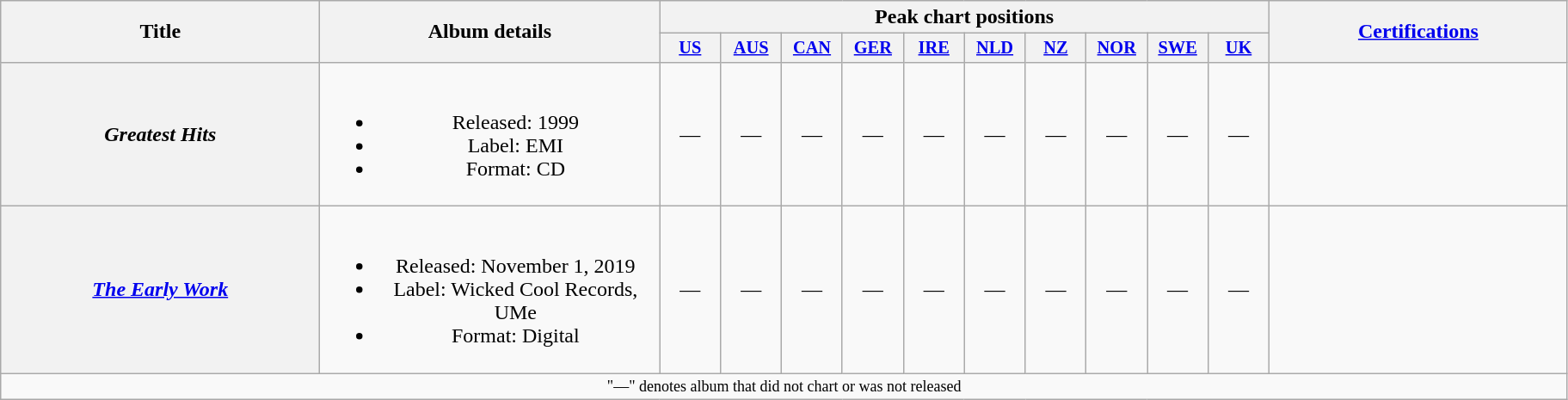<table class="wikitable plainrowheaders" style="text-align:center;">
<tr>
<th scope="col" rowspan="2" style="width:15em;">Title</th>
<th scope="col" rowspan="2" style="width:16em;">Album details</th>
<th scope="col" colspan="10">Peak chart positions</th>
<th scope="col" rowspan="2" style="width:14em;"><a href='#'>Certifications</a></th>
</tr>
<tr>
<th scope="col" style="width:3em;font-size:85%;"><a href='#'>US</a><br></th>
<th scope="col" style="width:3em;font-size:85%;"><a href='#'>AUS</a></th>
<th scope="col" style="width:3em;font-size:85%;"><a href='#'>CAN</a></th>
<th scope="col" style="width:3em;font-size:85%;"><a href='#'>GER</a></th>
<th scope="col" style="width:3em;font-size:85%;"><a href='#'>IRE</a></th>
<th scope="col" style="width:3em;font-size:85%;"><a href='#'>NLD</a></th>
<th scope="col" style="width:3em;font-size:85%;"><a href='#'>NZ</a></th>
<th scope="col" style="width:3em;font-size:85%;"><a href='#'>NOR</a></th>
<th scope="col" style="width:3em;font-size:85%;"><a href='#'>SWE</a></th>
<th scope="col" style="width:3em;font-size:85%;"><a href='#'>UK</a><br></th>
</tr>
<tr>
<th scope="row"><em>Greatest Hits</em></th>
<td><br><ul><li>Released: 1999</li><li>Label: EMI</li><li>Format: CD</li></ul></td>
<td>—</td>
<td>—</td>
<td>—</td>
<td>—</td>
<td>—</td>
<td>—</td>
<td>—</td>
<td>—</td>
<td>—</td>
<td>—</td>
<td></td>
</tr>
<tr>
<th scope="row"><em><a href='#'>The Early Work</a></em></th>
<td><br><ul><li>Released: November 1, 2019</li><li>Label: Wicked Cool Records, UMe</li><li>Format: Digital</li></ul></td>
<td>—</td>
<td>—</td>
<td>—</td>
<td>—</td>
<td>—</td>
<td>—</td>
<td>—</td>
<td>—</td>
<td>—</td>
<td>—</td>
<td></td>
</tr>
<tr>
<td colspan="14" style="font-size:9pt">"—" denotes album that did not chart or was not released</td>
</tr>
</table>
